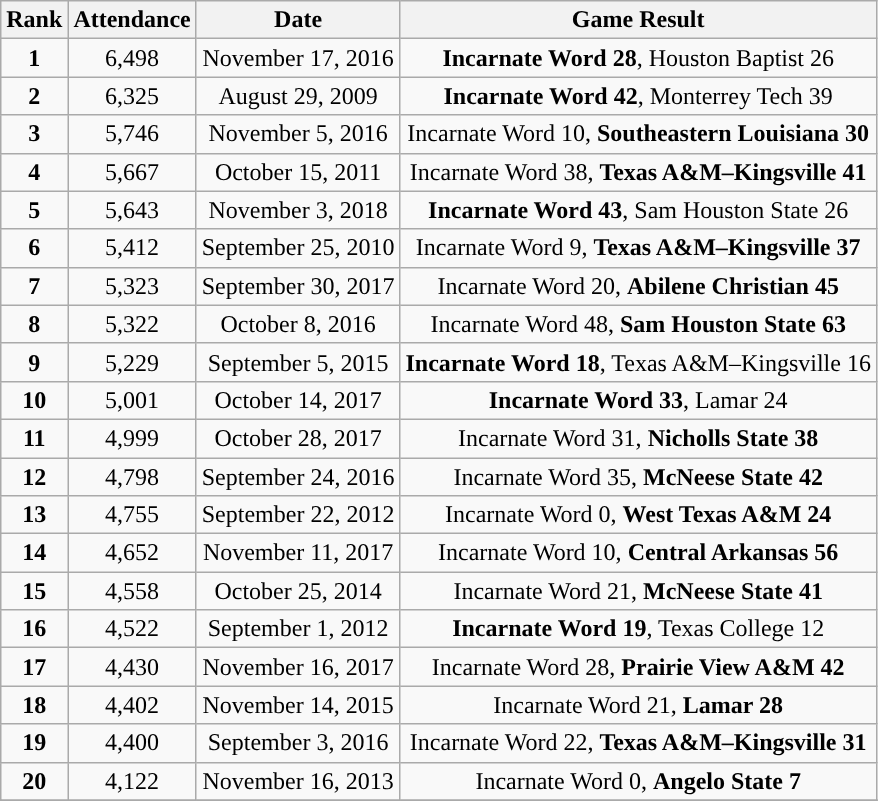<table class="wikitable">
<tr>
<th>Rank</th>
<th>Attendance</th>
<th>Date</th>
<th>Game Result</th>
</tr>
<tr align="center">
<td><strong>1</strong></td>
<td>6,498</td>
<td>November 17, 2016</td>
<td><strong>Incarnate Word 28</strong>, Houston Baptist 26</td>
</tr>
<tr align="center">
<td><strong>2</strong></td>
<td>6,325</td>
<td>August 29, 2009</td>
<td><strong>Incarnate Word 42</strong>, Monterrey Tech 39</td>
</tr>
<tr align="center">
<td><strong>3</strong></td>
<td>5,746</td>
<td>November 5, 2016</td>
<td>Incarnate Word 10, <strong>Southeastern Louisiana 30</strong></td>
</tr>
<tr align="center">
<td><strong>4</strong></td>
<td>5,667</td>
<td>October 15, 2011</td>
<td>Incarnate Word 38, <strong>Texas A&M–Kingsville 41</strong></td>
</tr>
<tr align="center">
<td><strong>5</strong></td>
<td>5,643</td>
<td>November 3, 2018</td>
<td><strong>Incarnate Word 43</strong>,  Sam Houston State 26</td>
</tr>
<tr align="center">
<td><strong>6</strong></td>
<td>5,412</td>
<td>September 25, 2010</td>
<td>Incarnate Word 9, <strong> Texas A&M–Kingsville 37</strong></td>
</tr>
<tr align="center">
<td><strong>7</strong></td>
<td>5,323</td>
<td>September 30, 2017</td>
<td>Incarnate Word 20, <strong>Abilene Christian 45</strong></td>
</tr>
<tr align="center">
<td><strong>8</strong></td>
<td>5,322</td>
<td>October 8, 2016</td>
<td>Incarnate Word 48, <strong> Sam Houston State 63</strong></td>
</tr>
<tr align="center">
<td><strong>9</strong></td>
<td>5,229</td>
<td>September 5, 2015</td>
<td><strong>Incarnate Word 18</strong>, Texas A&M–Kingsville 16</td>
</tr>
<tr align="center">
<td><strong>10</strong></td>
<td>5,001</td>
<td>October 14, 2017</td>
<td><strong>Incarnate Word 33</strong>, Lamar 24</td>
</tr>
<tr align="center">
<td><strong>11</strong></td>
<td>4,999</td>
<td>October 28, 2017</td>
<td>Incarnate Word 31, <strong>Nicholls State 38</strong></td>
</tr>
<tr align="center">
<td><strong>12</strong></td>
<td>4,798</td>
<td>September 24, 2016</td>
<td>Incarnate Word 35, <strong> McNeese State 42</strong></td>
</tr>
<tr align="center">
<td><strong>13</strong></td>
<td>4,755</td>
<td>September 22, 2012</td>
<td>Incarnate Word 0, <strong> West Texas A&M 24</strong></td>
</tr>
<tr align="center">
<td><strong>14</strong></td>
<td>4,652</td>
<td>November 11, 2017</td>
<td>Incarnate Word 10, <strong> Central Arkansas 56</strong></td>
</tr>
<tr align="center">
<td><strong>15</strong></td>
<td>4,558</td>
<td>October 25, 2014</td>
<td>Incarnate Word 21, <strong> McNeese State 41</strong></td>
</tr>
<tr align="center">
<td><strong>16</strong></td>
<td>4,522</td>
<td>September 1, 2012</td>
<td><strong>Incarnate Word 19</strong>, Texas College 12</td>
</tr>
<tr align="center">
<td><strong>17</strong></td>
<td>4,430</td>
<td>November 16, 2017</td>
<td>Incarnate Word 28, <strong>Prairie View A&M 42</strong></td>
</tr>
<tr align="center">
<td><strong>18</strong></td>
<td>4,402</td>
<td>November 14, 2015</td>
<td>Incarnate Word 21, <strong>Lamar 28</strong></td>
</tr>
<tr align="center">
<td><strong>19</strong></td>
<td>4,400</td>
<td>September 3, 2016</td>
<td>Incarnate Word 22, <strong>Texas A&M–Kingsville 31</strong></td>
</tr>
<tr align="center">
<td><strong>20</strong></td>
<td>4,122</td>
<td>November 16, 2013</td>
<td>Incarnate Word 0, <strong>Angelo State 7</strong></td>
</tr>
<tr align="center">
</tr>
<tr>
</tr>
</table>
